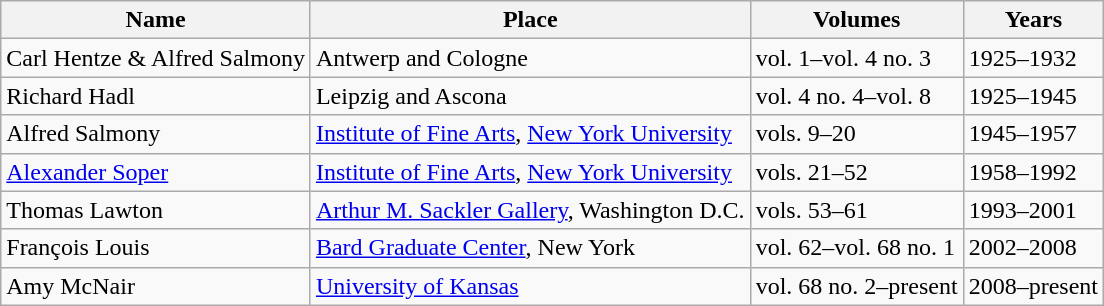<table class="wikitable">
<tr>
<th>Name</th>
<th>Place</th>
<th>Volumes</th>
<th>Years</th>
</tr>
<tr>
<td>Carl Hentze & Alfred Salmony</td>
<td>Antwerp and Cologne</td>
<td>vol. 1–vol. 4 no. 3</td>
<td>1925–1932</td>
</tr>
<tr>
<td>Richard Hadl</td>
<td>Leipzig and Ascona</td>
<td>vol. 4 no. 4–vol. 8</td>
<td>1925–1945</td>
</tr>
<tr>
<td>Alfred Salmony</td>
<td><a href='#'>Institute of Fine Arts</a>, <a href='#'>New York University</a></td>
<td>vols. 9–20</td>
<td>1945–1957</td>
</tr>
<tr>
<td><a href='#'>Alexander Soper</a></td>
<td><a href='#'>Institute of Fine Arts</a>, <a href='#'>New York University</a></td>
<td>vols. 21–52</td>
<td>1958–1992</td>
</tr>
<tr>
<td>Thomas Lawton</td>
<td><a href='#'>Arthur M. Sackler Gallery</a>, Washington D.C.</td>
<td>vols. 53–61</td>
<td>1993–2001</td>
</tr>
<tr>
<td>François Louis</td>
<td><a href='#'>Bard Graduate Center</a>, New York</td>
<td>vol. 62–vol. 68 no. 1</td>
<td>2002–2008</td>
</tr>
<tr>
<td>Amy McNair</td>
<td><a href='#'>University of Kansas</a></td>
<td>vol. 68 no. 2–present</td>
<td>2008–present</td>
</tr>
</table>
